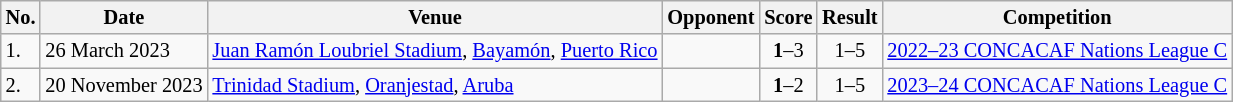<table class="wikitable" style="font-size:85%;">
<tr>
<th>No.</th>
<th>Date</th>
<th>Venue</th>
<th>Opponent</th>
<th>Score</th>
<th>Result</th>
<th>Competition</th>
</tr>
<tr>
<td>1.</td>
<td>26 March 2023</td>
<td><a href='#'>Juan Ramón Loubriel Stadium</a>, <a href='#'>Bayamón</a>, <a href='#'>Puerto Rico</a></td>
<td></td>
<td align=center><strong>1</strong>–3</td>
<td align=center>1–5</td>
<td><a href='#'>2022–23 CONCACAF Nations League C</a></td>
</tr>
<tr>
<td>2.</td>
<td>20 November 2023</td>
<td><a href='#'>Trinidad Stadium</a>, <a href='#'>Oranjestad</a>, <a href='#'>Aruba</a></td>
<td></td>
<td align=center><strong>1</strong>–2</td>
<td align=center>1–5</td>
<td><a href='#'>2023–24 CONCACAF Nations League C</a></td>
</tr>
</table>
